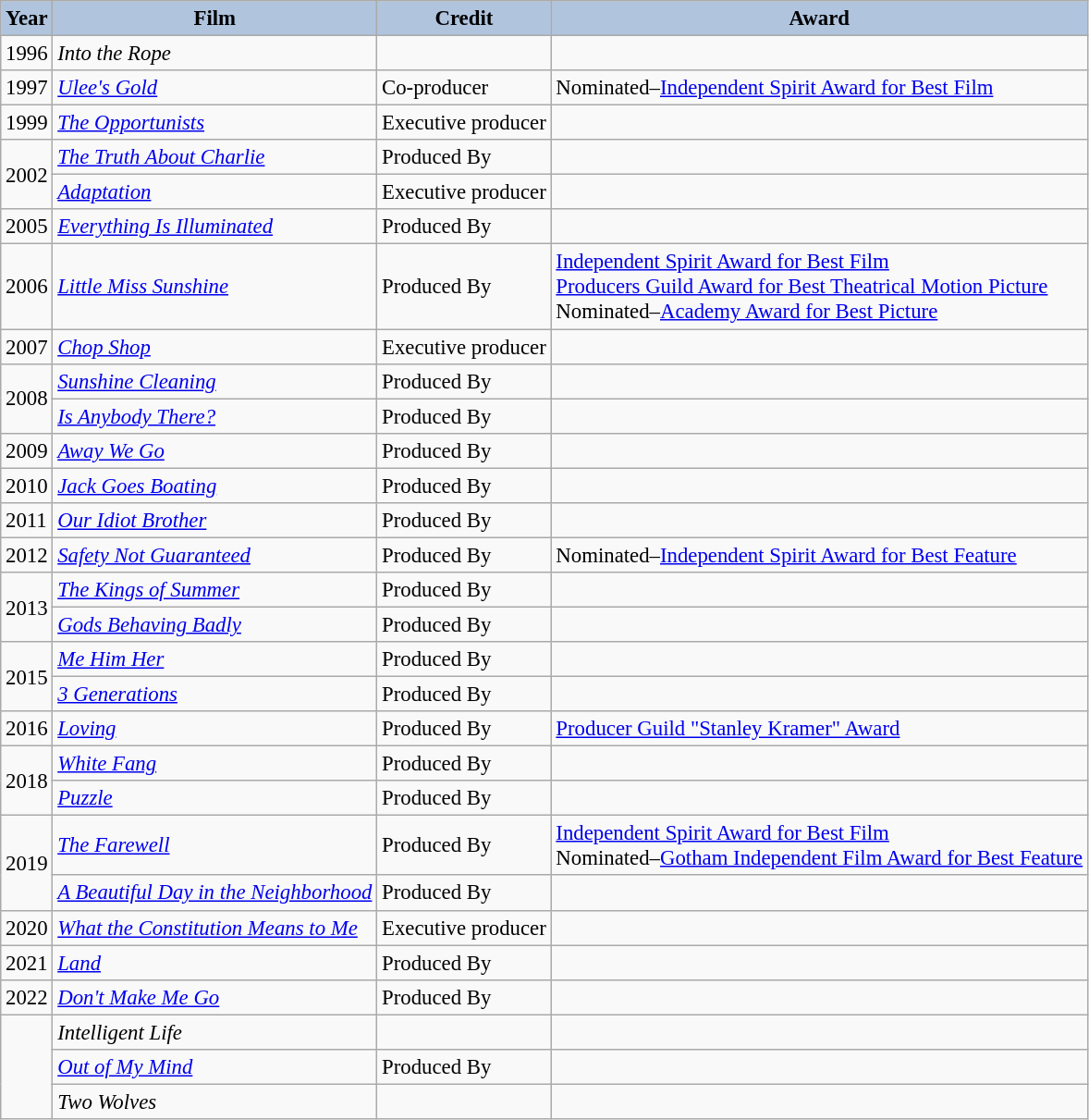<table class="wikitable" style="font-size:95%;">
<tr>
<th style="background:#B0C4DE;">Year</th>
<th style="background:#B0C4DE;">Film</th>
<th style="background:#B0C4DE;">Credit</th>
<th style="background:#B0C4DE;">Award</th>
</tr>
<tr>
<td>1996</td>
<td><em>Into the Rope</em></td>
<td></td>
<td></td>
</tr>
<tr>
<td>1997</td>
<td><em><a href='#'>Ulee's Gold</a></em></td>
<td>Co-producer</td>
<td>Nominated–<a href='#'>Independent Spirit Award for Best Film</a></td>
</tr>
<tr>
<td>1999</td>
<td><em><a href='#'>The Opportunists</a></em></td>
<td>Executive producer</td>
<td></td>
</tr>
<tr>
<td rowspan=2>2002</td>
<td><em><a href='#'>The Truth About Charlie</a></em></td>
<td>Produced By</td>
<td></td>
</tr>
<tr>
<td><em><a href='#'>Adaptation</a></em></td>
<td>Executive producer</td>
<td></td>
</tr>
<tr>
<td>2005</td>
<td><em><a href='#'>Everything Is Illuminated</a></em></td>
<td>Produced By</td>
<td></td>
</tr>
<tr>
<td>2006</td>
<td><em><a href='#'>Little Miss Sunshine</a></em></td>
<td>Produced By</td>
<td><a href='#'>Independent Spirit Award for Best Film</a><br><a href='#'>Producers Guild Award for Best Theatrical Motion Picture</a><br>Nominated–<a href='#'>Academy Award for Best Picture</a></td>
</tr>
<tr>
<td>2007</td>
<td><em><a href='#'>Chop Shop</a></em></td>
<td>Executive producer</td>
<td></td>
</tr>
<tr>
<td rowspan=2>2008</td>
<td><em><a href='#'>Sunshine Cleaning</a></em></td>
<td>Produced By</td>
<td></td>
</tr>
<tr>
<td><em><a href='#'>Is Anybody There?</a></em></td>
<td>Produced By</td>
<td></td>
</tr>
<tr>
<td>2009</td>
<td><em><a href='#'>Away We Go</a></em></td>
<td>Produced By</td>
<td></td>
</tr>
<tr>
<td>2010</td>
<td><em><a href='#'>Jack Goes Boating</a></em></td>
<td>Produced By</td>
<td></td>
</tr>
<tr>
<td>2011</td>
<td><em><a href='#'>Our Idiot Brother</a></em></td>
<td>Produced By</td>
<td></td>
</tr>
<tr>
<td>2012</td>
<td><em><a href='#'>Safety Not Guaranteed</a></em></td>
<td>Produced By</td>
<td>Nominated–<a href='#'>Independent Spirit Award for Best Feature</a></td>
</tr>
<tr>
<td rowspan=2>2013</td>
<td><em><a href='#'>The Kings of Summer</a></em></td>
<td>Produced By</td>
<td></td>
</tr>
<tr>
<td><em><a href='#'>Gods Behaving Badly</a></em></td>
<td>Produced By</td>
<td></td>
</tr>
<tr>
<td rowspan=2>2015</td>
<td><em><a href='#'>Me Him Her</a></em></td>
<td>Produced By</td>
<td></td>
</tr>
<tr>
<td><em><a href='#'>3 Generations</a></em></td>
<td>Produced By</td>
<td></td>
</tr>
<tr>
<td>2016</td>
<td><em><a href='#'>Loving</a></em></td>
<td>Produced By</td>
<td><a href='#'>Producer Guild "Stanley Kramer" Award</a></td>
</tr>
<tr>
<td rowspan=2>2018</td>
<td><em><a href='#'>White Fang</a></em></td>
<td>Produced By</td>
<td></td>
</tr>
<tr>
<td><em><a href='#'>Puzzle</a></em></td>
<td>Produced By</td>
<td></td>
</tr>
<tr>
<td rowspan=2>2019</td>
<td><em><a href='#'>The Farewell</a></em></td>
<td>Produced By</td>
<td><a href='#'>Independent Spirit Award for Best Film</a><br>Nominated–<a href='#'>Gotham Independent Film Award for Best Feature</a></td>
</tr>
<tr>
<td><em><a href='#'>A Beautiful Day in the Neighborhood</a></em></td>
<td>Produced By</td>
<td></td>
</tr>
<tr>
<td>2020</td>
<td><em><a href='#'>What the Constitution Means to Me</a></em></td>
<td>Executive producer</td>
<td></td>
</tr>
<tr>
<td>2021</td>
<td><em><a href='#'>Land</a></em></td>
<td>Produced By</td>
<td></td>
</tr>
<tr>
<td>2022</td>
<td><em><a href='#'>Don't Make Me Go</a></em></td>
<td>Produced By</td>
<td></td>
</tr>
<tr>
<td rowspan=3 style="text-align:center;"></td>
<td><em>Intelligent Life</em></td>
<td></td>
<td></td>
</tr>
<tr>
<td><em><a href='#'>Out of My Mind</a></em></td>
<td>Produced By</td>
<td></td>
</tr>
<tr>
<td><em>Two Wolves</em></td>
<td></td>
<td></td>
</tr>
</table>
